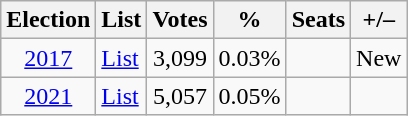<table class=wikitable style=text-align:center>
<tr>
<th>Election</th>
<th>List</th>
<th>Votes</th>
<th>%</th>
<th>Seats</th>
<th>+/–</th>
</tr>
<tr>
<td><a href='#'>2017</a></td>
<td align="left"><a href='#'>List</a></td>
<td>3,099</td>
<td>0.03%</td>
<td></td>
<td>New</td>
</tr>
<tr>
<td><a href='#'>2021</a></td>
<td align="left"><a href='#'>List</a></td>
<td>5,057</td>
<td>0.05%</td>
<td></td>
<td></td>
</tr>
</table>
